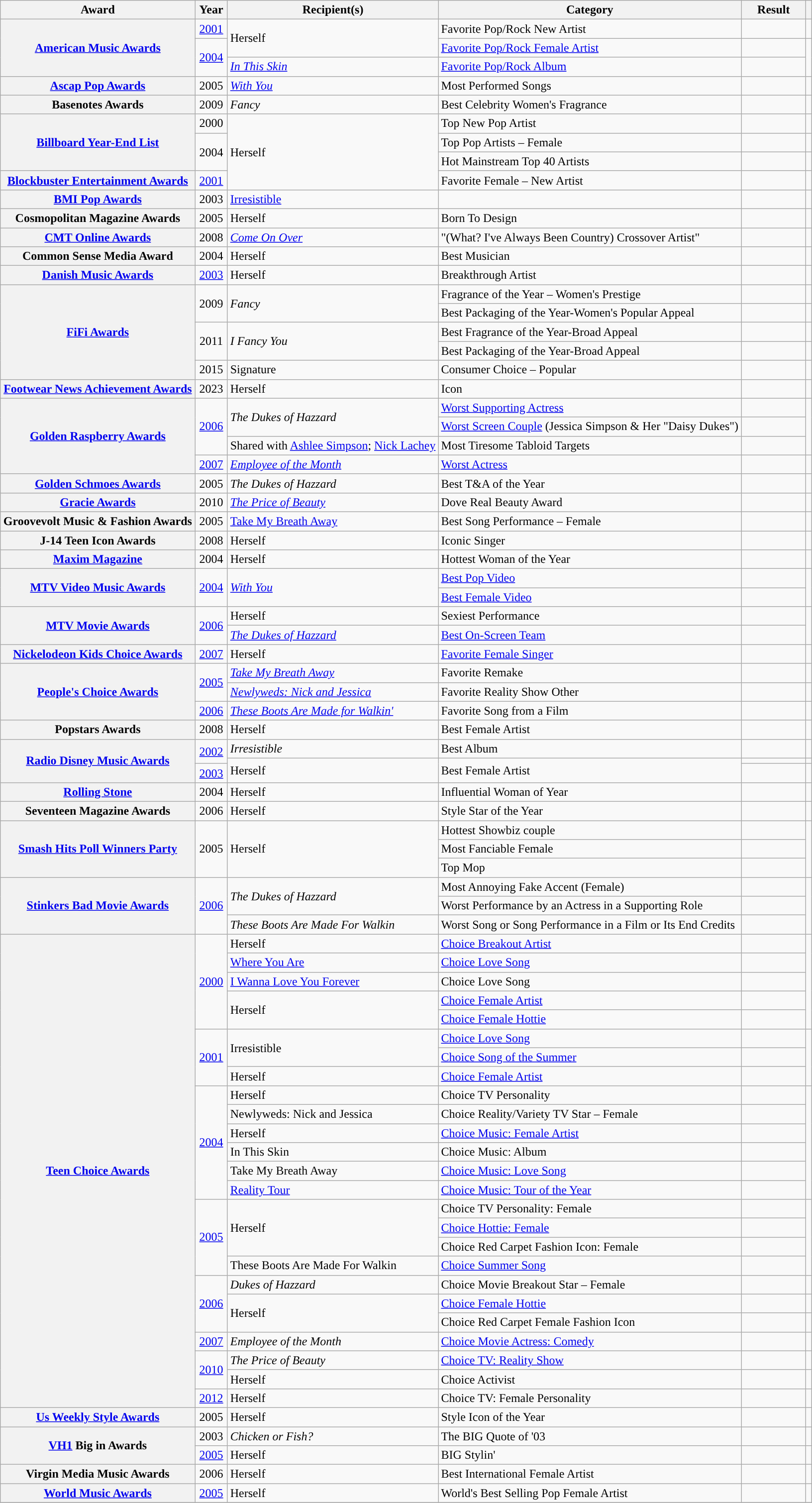<table class="wikitable sortable plainrowheaders">
<tr>
<th scope="col" Width=24%>Award</th>
<th scope="col" Width=4%>Year</th>
<th scope="col">Recipient(s)</th>
<th scope="col">Category</th>
<th scope="col" style="width:8%;">Result</th>
<th scope="col" class="unsortable"></th>
</tr>
<tr>
<th scope="row" rowspan="3"><a href='#'>American Music Awards</a></th>
<td align="center"><a href='#'>2001</a></td>
<td rowspan="2">Herself</td>
<td>Favorite Pop/Rock New Artist</td>
<td></td>
<td style="text-align:center;"></td>
</tr>
<tr>
<td align="center" rowspan="2"><a href='#'>2004</a></td>
<td><a href='#'>Favorite Pop/Rock Female Artist</a></td>
<td></td>
<td style="text-align:center;" rowspan="2"></td>
</tr>
<tr>
<td><em><a href='#'>In This Skin</a></em></td>
<td><a href='#'>Favorite Pop/Rock Album</a></td>
<td></td>
</tr>
<tr>
<th scope="row"><a href='#'>Ascap Pop Awards</a></th>
<td align="center">2005</td>
<td><em><a href='#'>With You</a></em></td>
<td>Most Performed Songs</td>
<td></td>
<td style="text-align:center;"></td>
</tr>
<tr>
<th scope="row">Basenotes Awards</th>
<td align="center">2009</td>
<td style="text-align:left;"><em>Fancy</em></td>
<td Annual Basenotes Awards>Best Celebrity Women's Fragrance</td>
<td></td>
<td style="text-align:center;"></td>
</tr>
<tr>
<th scope="row" rowspan=3><a href='#'>Billboard Year-End List</a></th>
<td align="center">2000</td>
<td rowspan=4>Herself</td>
<td>Top New Pop Artist</td>
<td></td>
<td style="text-align:center;"></td>
</tr>
<tr>
<td align="center" rowspan="2">2004</td>
<td>Top Pop Artists – Female</td>
<td></td>
<td style="text-align:center;"></td>
</tr>
<tr>
<td>Hot Mainstream Top 40 Artists</td>
<td></td>
<td style="text-align:center;"></td>
</tr>
<tr>
<th scope="row"><a href='#'>Blockbuster Entertainment Awards</a></th>
<td align="center"><a href='#'>2001</a></td>
<td>Favorite Female – New Artist</td>
<td></td>
<td style="text-align:center;"></td>
</tr>
<tr>
<th scope="row"><a href='#'>BMI Pop Awards</a></th>
<td align="center">2003</td>
<td><a href='#'>Irresistible</a></td>
<td></td>
<td></td>
<td></td>
</tr>
<tr>
<th scope="row">Cosmopolitan Magazine Awards</th>
<td align="center">2005</td>
<td>Herself</td>
<td>Born To Design</td>
<td></td>
<td></td>
</tr>
<tr>
<th scope="row"><a href='#'>CMT Online Awards</a></th>
<td align="center">2008</td>
<td><em><a href='#'>Come On Over</a></em></td>
<td>"(What? I've Always Been Country) Crossover Artist"</td>
<td></td>
<td style="text-align:center;"></td>
</tr>
<tr>
<th scope="row">Common Sense Media Award</th>
<td align="center">2004</td>
<td>Herself</td>
<td>Best Musician</td>
<td></td>
<td></td>
</tr>
<tr>
<th scope="row"><a href='#'>Danish Music Awards</a></th>
<td align="center"><a href='#'>2003</a></td>
<td>Herself</td>
<td>Breakthrough Artist</td>
<td></td>
<td></td>
</tr>
<tr>
<th scope="row" rowspan="5"><a href='#'>FiFi Awards</a></th>
<td align="center" rowspan="2">2009</td>
<td rowspan="2"><em>Fancy</em></td>
<td>Fragrance of the Year – Women's Prestige</td>
<td></td>
<td style="text-align:center;"></td>
</tr>
<tr>
<td>Best Packaging of the Year-Women's Popular Appeal</td>
<td></td>
<td></td>
</tr>
<tr>
<td align="center" rowspan="2">2011</td>
<td rowspan="2"><em>I Fancy You</em></td>
<td>Best Fragrance of the Year-Broad Appeal</td>
<td></td>
<td></td>
</tr>
<tr>
<td>Best Packaging of the Year-Broad Appeal</td>
<td></td>
<td></td>
</tr>
<tr>
<td align="center">2015</td>
<td>Signature</td>
<td>Consumer Choice – Popular</td>
<td></td>
<td style="text-align:center;"></td>
</tr>
<tr>
<th scope="row"><a href='#'>Footwear News Achievement Awards</a></th>
<td align="center">2023</td>
<td>Herself</td>
<td>Icon</td>
<td></td>
<td></td>
</tr>
<tr>
<th scope="row" rowspan="4"><a href='#'>Golden Raspberry Awards</a></th>
<td align="center" rowspan="3"><a href='#'>2006</a></td>
<td rowspan="2"><em>The Dukes of Hazzard</em></td>
<td><a href='#'>Worst Supporting Actress</a></td>
<td></td>
<td style="text-align:center;" rowspan="3"></td>
</tr>
<tr>
<td><a href='#'>Worst Screen Couple</a> (Jessica Simpson & Her "Daisy Dukes")</td>
<td></td>
</tr>
<tr>
<td>Shared with <a href='#'>Ashlee Simpson</a>; <a href='#'>Nick Lachey</a></td>
<td>Most Tiresome Tabloid Targets</td>
<td></td>
</tr>
<tr>
<td align="center"><a href='#'>2007</a></td>
<td><em><a href='#'>Employee of the Month</a></em></td>
<td><a href='#'>Worst Actress</a></td>
<td></td>
<td style="text-align:center;"></td>
</tr>
<tr>
<th scope="row"><a href='#'>Golden Schmoes Awards</a></th>
<td align="center">2005</td>
<td><em>The Dukes of Hazzard</em></td>
<td>Best T&A of the Year</td>
<td></td>
<td style="text-align:center;"></td>
</tr>
<tr>
<th scope="row"><a href='#'>Gracie Awards</a></th>
<td align="center">2010</td>
<td><em><a href='#'>The Price of Beauty</a></em></td>
<td>Dove Real Beauty Award</td>
<td></td>
<td style="text-align:center;"></td>
</tr>
<tr>
<th scope="row">Groovevolt Music & Fashion Awards</th>
<td align="center">2005</td>
<td><a href='#'>Take My Breath Away</a></td>
<td>Best Song Performance – Female</td>
<td></td>
<td></td>
</tr>
<tr>
<th scope="row">J-14 Teen Icon Awards</th>
<td align="center">2008</td>
<td>Herself</td>
<td>Iconic Singer</td>
<td></td>
<td></td>
</tr>
<tr>
<th scope="row"><a href='#'>Maxim Magazine</a></th>
<td align="center">2004</td>
<td>Herself</td>
<td>Hottest Woman of the Year</td>
<td></td>
<td style="text-align:center;"></td>
</tr>
<tr>
<th scope="row" rowspan="2"><a href='#'>MTV Video Music Awards</a></th>
<td align="center" rowspan="2"><a href='#'>2004</a></td>
<td rowspan="2"><em><a href='#'>With You</a></em></td>
<td><a href='#'>Best Pop Video</a></td>
<td></td>
<td style="text-align:center;" rowspan="2"></td>
</tr>
<tr>
<td><a href='#'>Best Female Video</a></td>
<td></td>
</tr>
<tr>
<th scope="row" rowspan="2"><a href='#'>MTV Movie Awards</a></th>
<td align="center" rowspan="2"><a href='#'>2006</a></td>
<td>Herself</td>
<td>Sexiest Performance</td>
<td></td>
<td style="text-align:center;" rowspan="2"></td>
</tr>
<tr>
<td><em><a href='#'>The Dukes of Hazzard</a></em></td>
<td><a href='#'>Best On-Screen Team</a></td>
<td></td>
</tr>
<tr>
<th scope="row"><a href='#'>Nickelodeon Kids Choice Awards</a></th>
<td align="center"><a href='#'>2007</a></td>
<td>Herself</td>
<td><a href='#'>Favorite Female Singer</a></td>
<td></td>
<td style="text-align:center;"></td>
</tr>
<tr>
<th scope="row" rowspan="3"><a href='#'>People's Choice Awards</a></th>
<td align="center" rowspan="2"><a href='#'>2005</a></td>
<td><em><a href='#'>Take My Breath Away</a></em></td>
<td>Favorite Remake</td>
<td></td>
<td style="text-align:center;"></td>
</tr>
<tr>
<td><em><a href='#'>Newlyweds: Nick and Jessica</a></em></td>
<td>Favorite Reality Show Other</td>
<td></td>
<td style="text-align:center;"></td>
</tr>
<tr>
<td align="center"><a href='#'>2006</a></td>
<td><em><a href='#'>These Boots Are Made for Walkin'</a></em></td>
<td>Favorite Song from a Film</td>
<td></td>
<td style="text-align:center;"></td>
</tr>
<tr>
<th scope="row">Popstars Awards</th>
<td align="center">2008</td>
<td>Herself</td>
<td>Best Female Artist</td>
<td></td>
<td></td>
</tr>
<tr>
<th scope="row" rowspan="3"><a href='#'>Radio Disney Music Awards</a></th>
<td align="center" rowspan="2"><a href='#'>2002</a></td>
<td><em>Irresistible</em></td>
<td>Best Album</td>
<td></td>
<td></td>
</tr>
<tr>
<td rowspan="2">Herself</td>
<td rowspan="2">Best Female Artist</td>
<td></td>
<td></td>
</tr>
<tr>
<td align="center"><a href='#'>2003</a></td>
<td></td>
<td></td>
</tr>
<tr>
<th scope="row"><a href='#'>Rolling Stone</a></th>
<td align="center">2004</td>
<td>Herself</td>
<td>Influential Woman of Year</td>
<td></td>
<td></td>
</tr>
<tr>
<th scope="row">Seventeen Magazine Awards</th>
<td align="center">2006</td>
<td>Herself</td>
<td Seventeen Magazine Awards>Style Star of the Year</td>
<td></td>
<td></td>
</tr>
<tr>
<th scope="row" rowspan="3"><a href='#'>Smash Hits Poll Winners Party</a></th>
<td align="center" rowspan="3">2005</td>
<td rowspan=3>Herself</td>
<td>Hottest Showbiz couple</td>
<td></td>
<td style="text-align:center;" rowspan="3"></td>
</tr>
<tr>
<td>Most Fanciable Female</td>
<td></td>
</tr>
<tr>
<td>Top Mop</td>
<td></td>
</tr>
<tr>
<th scope="row" rowspan="3"><a href='#'>Stinkers Bad Movie Awards</a></th>
<td align="center" rowspan="3"><a href='#'>2006</a></td>
<td rowspan="2"><em>The Dukes of Hazzard</em></td>
<td>Most Annoying Fake Accent (Female)</td>
<td></td>
<td style="text-align:center;" rowspan="3"></td>
</tr>
<tr>
<td>Worst Performance by an Actress in a Supporting Role</td>
<td></td>
</tr>
<tr>
<td><em>These Boots Are Made For Walkin<strong></td>
<td>Worst Song or Song Performance in a Film or Its End Credits</td>
<td></td>
</tr>
<tr>
<th scope="row" rowspan="25"><a href='#'>Teen Choice Awards</a></th>
<td align="center" rowspan="5"><a href='#'>2000</a></td>
<td>Herself</td>
<td><a href='#'>Choice Breakout Artist</a></td>
<td></td>
<td style="text-align:center;" rowspan="5"></td>
</tr>
<tr>
<td><a href='#'>Where You Are</a></td>
<td><a href='#'>Choice Love Song</a></td>
<td></td>
</tr>
<tr>
<td><a href='#'>I Wanna Love You Forever</a></td>
<td>Choice Love Song</td>
<td></td>
</tr>
<tr>
<td rowspan="2">Herself</td>
<td><a href='#'>Choice Female Artist</a></td>
<td></td>
</tr>
<tr>
<td><a href='#'>Choice Female Hottie</a></td>
<td></td>
</tr>
<tr>
<td align="center" rowspan="3"><a href='#'>2001</a></td>
<td rowspan="2"></em>Irresistible<em></td>
<td><a href='#'>Choice Love Song</a></td>
<td></td>
<td style="text-align:center;" rowspan="3"></td>
</tr>
<tr>
<td><a href='#'>Choice Song of the Summer</a></td>
<td></td>
</tr>
<tr>
<td>Herself</td>
<td><a href='#'>Choice Female Artist</a></td>
<td></td>
</tr>
<tr>
<td align="center" rowspan="6"><a href='#'>2004</a></td>
<td>Herself</td>
<td>Choice TV Personality</td>
<td></td>
<td style="text-align:center;" rowspan="6"></td>
</tr>
<tr>
<td></em>Newlyweds: Nick and Jessica<em></td>
<td>Choice Reality/Variety TV Star – Female</td>
<td></td>
</tr>
<tr>
<td>Herself</td>
<td><a href='#'>Choice Music: Female Artist</a></td>
<td></td>
</tr>
<tr>
<td></em>In This Skin<em></td>
<td>Choice Music: Album</td>
<td></td>
</tr>
<tr>
<td></em>Take My Breath Away<em></td>
<td><a href='#'>Choice Music: Love Song</a></td>
<td></td>
</tr>
<tr>
<td></em><a href='#'>Reality Tour</a><em></td>
<td><a href='#'>Choice Music: Tour of the Year</a></td>
<td></td>
</tr>
<tr>
<td align="center" rowspan="4"><a href='#'>2005</a></td>
<td rowspan="3">Herself</td>
<td>Choice TV Personality: Female</td>
<td></td>
<td style="text-align:center;" rowspan="4"></td>
</tr>
<tr>
<td><a href='#'>Choice Hottie: Female</a></td>
<td></td>
</tr>
<tr>
<td>Choice Red Carpet Fashion Icon: Female</td>
<td></td>
</tr>
<tr>
<td></em>These Boots Are Made For Walkin</strong></td>
<td><a href='#'>Choice Summer Song</a></td>
<td></td>
</tr>
<tr>
<td align="center" rowspan="3"><a href='#'>2006</a></td>
<td><em>Dukes of Hazzard</em></td>
<td>Choice Movie Breakout Star – Female</td>
<td></td>
<td style="text-align:center;"></td>
</tr>
<tr>
<td rowspan="2">Herself</td>
<td><a href='#'>Choice Female Hottie</a></td>
<td></td>
<td style="text-align:center;"></td>
</tr>
<tr>
<td>Choice Red Carpet Female Fashion Icon</td>
<td></td>
<td style="text-align:center;"></td>
</tr>
<tr>
<td align="center"><a href='#'>2007</a></td>
<td><em>Employee of the Month</em></td>
<td><a href='#'>Choice Movie Actress: Comedy</a></td>
<td></td>
<td style="text-align:center;"></td>
</tr>
<tr>
<td align="center" rowspan="2"><a href='#'>2010</a></td>
<td><em>The Price of Beauty</em></td>
<td><a href='#'>Choice TV: Reality Show</a></td>
<td></td>
<td style="text-align:center;"></td>
</tr>
<tr>
<td>Herself</td>
<td>Choice Activist</td>
<td></td>
<td style="text-align:center;"></td>
</tr>
<tr>
<td align="center"><a href='#'>2012</a></td>
<td>Herself</td>
<td>Choice TV: Female Personality</td>
<td></td>
<td style="text-align:center;"></td>
</tr>
<tr>
<th scope="row"><a href='#'>Us Weekly Style Awards</a></th>
<td rowspan="1" style="text-align:center;">2005</td>
<td rowspan="1" style="text-align:left;">Herself</td>
<td>Style Icon of the Year</td>
<td></td>
<td style="text-align:center;"></td>
</tr>
<tr>
<th scope="row" rowspan="2"><a href='#'>VH1</a> Big in Awards</th>
<td align="center">2003</td>
<td><em>Chicken or Fish?</em></td>
<td>The BIG Quote of '03</td>
<td></td>
<td style="text-align:center;"></td>
</tr>
<tr>
<td align="center"><a href='#'>2005</a></td>
<td>Herself</td>
<td>BIG Stylin'</td>
<td></td>
<td style="text-align:center;"></td>
</tr>
<tr>
<th scope="row">Virgin Media Music Awards</th>
<td align="center">2006</td>
<td>Herself</td>
<td>Best International Female Artist</td>
<td></td>
<td></td>
</tr>
<tr>
<th scope="row"><a href='#'>World Music Awards</a></th>
<td align="center"><a href='#'>2005</a></td>
<td>Herself</td>
<td>World's Best Selling Pop Female Artist</td>
<td></td>
<td style="text-align:center;"><br></td>
</tr>
<tr>
</tr>
</table>
